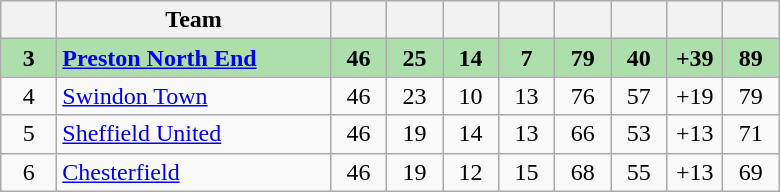<table class="wikitable" style="text-align:center">
<tr>
<th width="30"></th>
<th width="175">Team</th>
<th width="30"></th>
<th width="30"></th>
<th width="30"></th>
<th width="30"></th>
<th width="30"></th>
<th width="30"></th>
<th width="30"></th>
<th width="30"></th>
</tr>
<tr style="background:#ADDFAD;">
<td><strong>3</strong></td>
<td align=left><strong><a href='#'>Preston North End</a></strong></td>
<td><strong>46</strong></td>
<td><strong>25</strong></td>
<td><strong>14</strong></td>
<td><strong>7</strong></td>
<td><strong>79</strong></td>
<td><strong>40</strong></td>
<td><strong>+39</strong></td>
<td><strong>89</strong></td>
</tr>
<tr>
<td>4</td>
<td align=left><a href='#'>Swindon Town</a></td>
<td>46</td>
<td>23</td>
<td>10</td>
<td>13</td>
<td>76</td>
<td>57</td>
<td>+19</td>
<td>79</td>
</tr>
<tr>
<td>5</td>
<td align=left><a href='#'>Sheffield United</a></td>
<td>46</td>
<td>19</td>
<td>14</td>
<td>13</td>
<td>66</td>
<td>53</td>
<td>+13</td>
<td>71</td>
</tr>
<tr>
<td>6</td>
<td align=left><a href='#'>Chesterfield</a></td>
<td>46</td>
<td>19</td>
<td>12</td>
<td>15</td>
<td>68</td>
<td>55</td>
<td>+13</td>
<td>69</td>
</tr>
</table>
